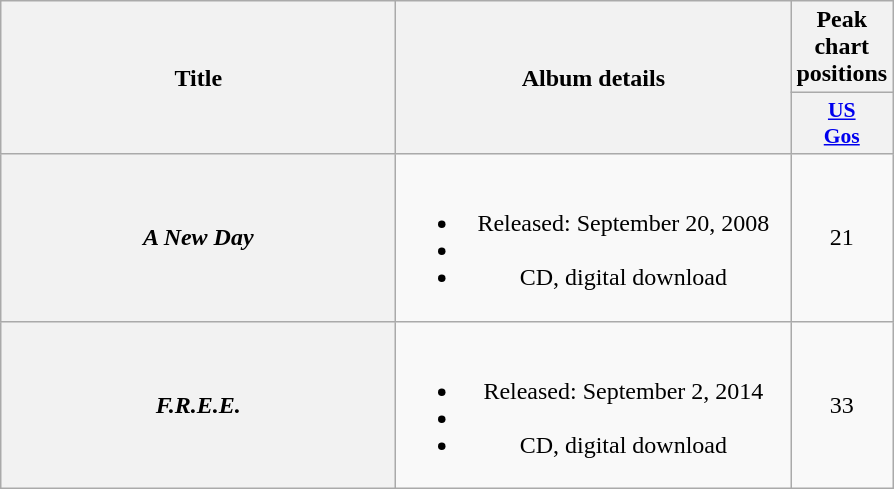<table class="wikitable plainrowheaders" style="text-align:center;">
<tr>
<th scope="col" rowspan="2" style="width:16em;">Title</th>
<th scope="col" rowspan="2" style="width:16em;">Album details</th>
<th scope="col" colspan="1">Peak chart positions</th>
</tr>
<tr>
<th style="width:3em; font-size:90%"><a href='#'>US<br>Gos</a></th>
</tr>
<tr>
<th scope="row"><em>A New Day</em></th>
<td><br><ul><li>Released: September 20, 2008</li><li></li><li>CD, digital download</li></ul></td>
<td>21</td>
</tr>
<tr>
<th scope="row"><em>F.R.E.E.</em></th>
<td><br><ul><li>Released: September 2, 2014</li><li></li><li>CD, digital download</li></ul></td>
<td>33</td>
</tr>
</table>
